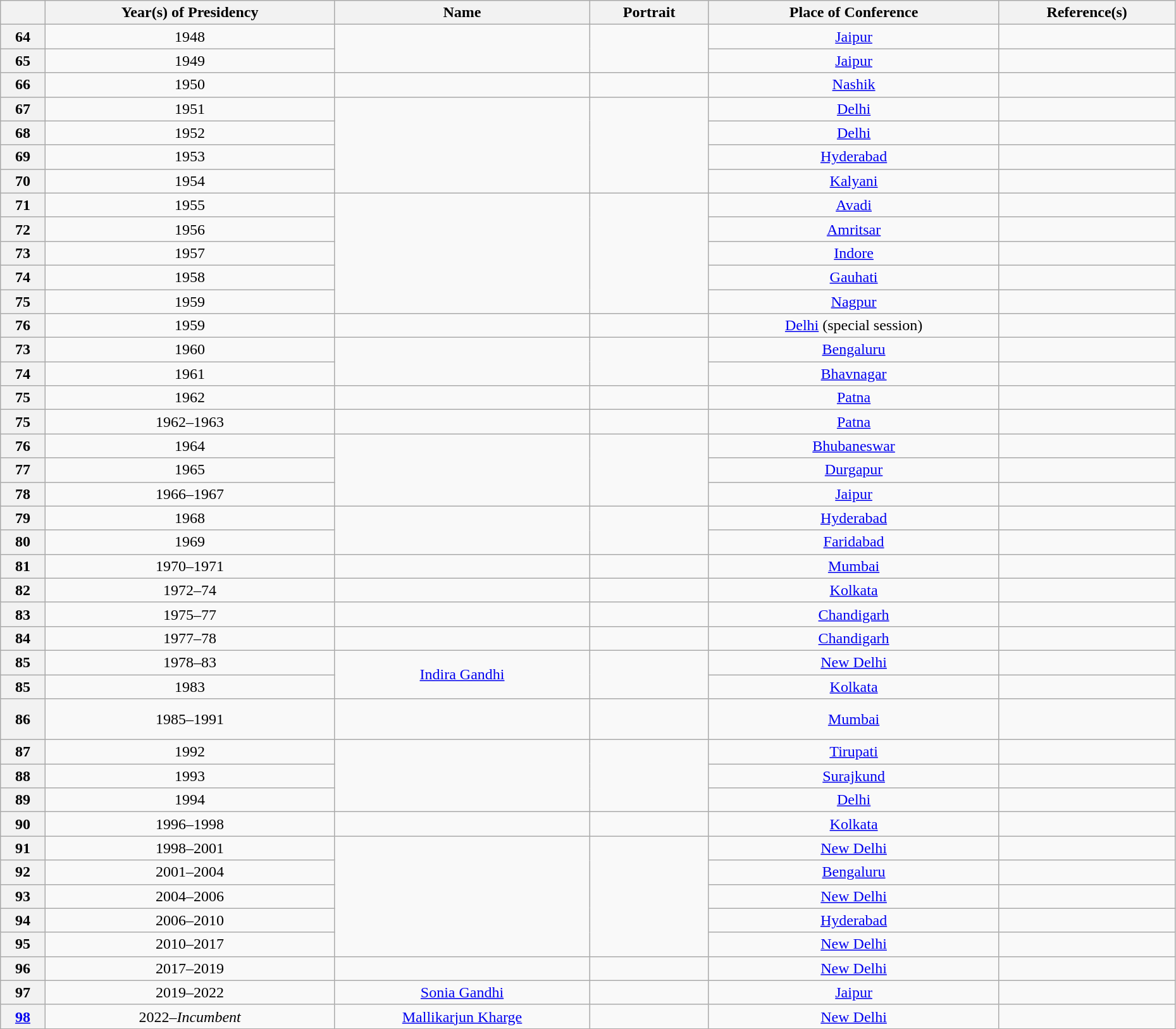<table class="wikitable sortable" style="text-align:center" width="98%">
<tr>
<th scope="col"></th>
<th scope="col">Year(s) of Presidency</th>
<th class="sortable">Name</th>
<th class="unsortable">Portrait</th>
<th scope="col">Place of Conference</th>
<th class="unsortable">Reference(s)</th>
</tr>
<tr>
<th scope="row">64</th>
<td>1948</td>
<td rowspan="2"></td>
<td rowspan="2"></td>
<td><a href='#'>Jaipur</a></td>
<td></td>
</tr>
<tr>
<th scope="row">65</th>
<td>1949</td>
<td><a href='#'>Jaipur</a></td>
</tr>
<tr>
<th scope="row">66</th>
<td>1950</td>
<td></td>
<td></td>
<td><a href='#'>Nashik</a></td>
<td></td>
</tr>
<tr>
<th scope="row">67</th>
<td>1951</td>
<td rowspan="4"></td>
<td rowspan="4"></td>
<td><a href='#'>Delhi</a></td>
<td><br></td>
</tr>
<tr>
<th scope="row">68</th>
<td>1952</td>
<td><a href='#'>Delhi</a></td>
</tr>
<tr>
<th scope="row">69</th>
<td>1953</td>
<td><a href='#'>Hyderabad</a></td>
<td><br></td>
</tr>
<tr>
<th scope="row">70</th>
<td>1954</td>
<td><a href='#'>Kalyani</a></td>
<td><br></td>
</tr>
<tr>
<th scope="row">71</th>
<td>1955</td>
<td rowspan="5"></td>
<td rowspan="5"></td>
<td><a href='#'>Avadi</a></td>
<td></td>
</tr>
<tr>
<th scope="row">72</th>
<td>1956</td>
<td><a href='#'>Amritsar</a></td>
<td></td>
</tr>
<tr>
<th scope="row">73</th>
<td>1957</td>
<td><a href='#'>Indore</a></td>
<td></td>
</tr>
<tr>
<th scope="row">74</th>
<td>1958</td>
<td><a href='#'>Gauhati</a></td>
<td></td>
</tr>
<tr>
<th scope="row">75</th>
<td>1959</td>
<td><a href='#'>Nagpur</a></td>
<td></td>
</tr>
<tr>
<th scope="row">76</th>
<td>1959</td>
<td></td>
<td></td>
<td><a href='#'>Delhi</a> (special session)</td>
<td><br></td>
</tr>
<tr>
<th scope="row">73</th>
<td>1960</td>
<td rowspan="2"></td>
<td rowspan="2"></td>
<td><a href='#'>Bengaluru</a></td>
<td></td>
</tr>
<tr>
<th scope="row">74</th>
<td>1961</td>
<td><a href='#'>Bhavnagar</a></td>
<td></td>
</tr>
<tr>
<th scope="row">75</th>
<td>1962</td>
<td></td>
<td></td>
<td><a href='#'>Patna</a></td>
<td></td>
</tr>
<tr>
<th scope="row">75</th>
<td>1962–1963</td>
<td></td>
<td></td>
<td><a href='#'>Patna</a></td>
<td></td>
</tr>
<tr>
<th scope="row">76</th>
<td>1964</td>
<td rowspan="3"></td>
<td rowspan="3"></td>
<td><a href='#'>Bhubaneswar</a></td>
<td></td>
</tr>
<tr>
<th scope="row">77</th>
<td>1965</td>
<td><a href='#'>Durgapur</a></td>
<td></td>
</tr>
<tr>
<th scope="row">78</th>
<td>1966–1967</td>
<td><a href='#'>Jaipur</a></td>
<td></td>
</tr>
<tr>
<th scope="row">79</th>
<td>1968</td>
<td rowspan="2"></td>
<td rowspan="2"></td>
<td><a href='#'>Hyderabad</a></td>
<td></td>
</tr>
<tr>
<th scope="row">80</th>
<td>1969</td>
<td><a href='#'>Faridabad</a></td>
<td></td>
</tr>
<tr>
<th scope="row">81</th>
<td>1970–1971</td>
<td></td>
<td></td>
<td><a href='#'>Mumbai</a></td>
<td></td>
</tr>
<tr>
<th scope="row">82</th>
<td>1972–74</td>
<td></td>
<td></td>
<td><a href='#'>Kolkata</a></td>
<td></td>
</tr>
<tr>
<th scope="row">83</th>
<td>1975–77</td>
<td></td>
<td></td>
<td><a href='#'>Chandigarh</a></td>
<td></td>
</tr>
<tr>
<th scope="row">84</th>
<td>1977–78</td>
<td></td>
<td></td>
<td><a href='#'>Chandigarh</a></td>
<td></td>
</tr>
<tr>
<th scope="row">85</th>
<td>1978–83</td>
<td rowspan="2"><a href='#'>Indira Gandhi</a></td>
<td rowspan="2"></td>
<td><a href='#'>New Delhi</a></td>
<td><br></td>
</tr>
<tr>
<th scope="row">85</th>
<td>1983</td>
<td><a href='#'>Kolkata</a></td>
<td><br></td>
</tr>
<tr>
<th scope="row">86</th>
<td>1985–1991</td>
<td></td>
<td></td>
<td><a href='#'>Mumbai</a></td>
<td><br><br></td>
</tr>
<tr>
<th scope="row">87</th>
<td>1992</td>
<td rowspan="3"></td>
<td rowspan="3"></td>
<td><a href='#'>Tirupati</a></td>
<td></td>
</tr>
<tr>
<th scope="row">88</th>
<td>1993</td>
<td><a href='#'>Surajkund</a></td>
<td></td>
</tr>
<tr>
<th scope="row">89</th>
<td>1994</td>
<td><a href='#'>Delhi</a></td>
<td></td>
</tr>
<tr>
<th scope="row">90</th>
<td>1996–1998</td>
<td></td>
<td></td>
<td><a href='#'>Kolkata</a></td>
<td></td>
</tr>
<tr>
<th scope="row">91</th>
<td>1998–2001</td>
<td rowspan="5"></td>
<td rowspan="5"></td>
<td><a href='#'>New Delhi</a></td>
<td><br></td>
</tr>
<tr>
<th scope="row">92</th>
<td>2001–2004</td>
<td><a href='#'>Bengaluru</a></td>
<td><br></td>
</tr>
<tr>
<th scope="row">93</th>
<td>2004–2006</td>
<td><a href='#'>New Delhi</a></td>
<td><br></td>
</tr>
<tr>
<th scope="row">94</th>
<td>2006–2010</td>
<td><a href='#'>Hyderabad</a></td>
<td><br></td>
</tr>
<tr>
<th scope="row">95</th>
<td>2010–2017</td>
<td><a href='#'>New Delhi</a></td>
<td><br></td>
</tr>
<tr>
<th scope="row">96</th>
<td>2017–2019</td>
<td></td>
<td></td>
<td><a href='#'>New Delhi</a></td>
<td></td>
</tr>
<tr>
<th scope="row">97</th>
<td>2019–2022</td>
<td><a href='#'>Sonia Gandhi</a></td>
<td></td>
<td><a href='#'>Jaipur</a></td>
<td><br></td>
</tr>
<tr>
<th scope="row"><a href='#'>98</a></th>
<td>2022–<em>Incumbent</em></td>
<td><a href='#'>Mallikarjun Kharge</a></td>
<td></td>
<td><a href='#'>New Delhi</a></td>
<td></td>
</tr>
</table>
